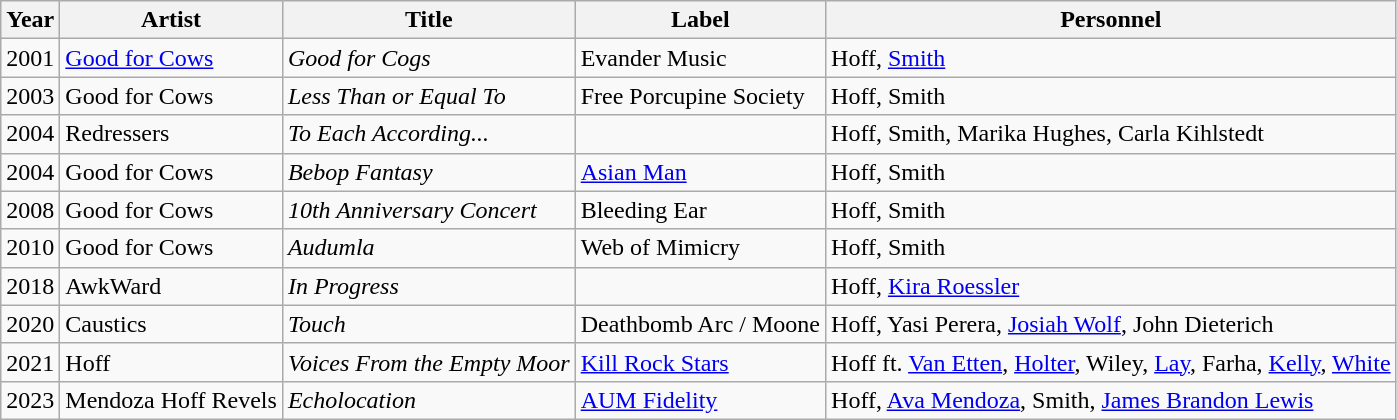<table class="wikitable sortable">
<tr>
<th>Year</th>
<th>Artist</th>
<th>Title</th>
<th>Label</th>
<th>Personnel</th>
</tr>
<tr>
<td>2001</td>
<td><a href='#'>Good for Cows</a></td>
<td><em>Good for Cogs</em></td>
<td>Evander Music</td>
<td>Hoff, <a href='#'>Smith</a></td>
</tr>
<tr>
<td>2003</td>
<td>Good for Cows</td>
<td><em>Less Than or Equal To</em></td>
<td>Free Porcupine Society</td>
<td>Hoff, Smith</td>
</tr>
<tr>
<td>2004</td>
<td>Redressers</td>
<td><em>To Each According...</em></td>
<td></td>
<td>Hoff, Smith, Marika Hughes, Carla Kihlstedt</td>
</tr>
<tr>
<td>2004</td>
<td>Good for Cows</td>
<td><em>Bebop Fantasy</em></td>
<td><a href='#'>Asian Man</a></td>
<td>Hoff, Smith</td>
</tr>
<tr>
<td>2008</td>
<td>Good for Cows</td>
<td><em>10th Anniversary Concert</em></td>
<td>Bleeding Ear</td>
<td>Hoff, Smith</td>
</tr>
<tr>
<td>2010</td>
<td>Good for Cows</td>
<td><em>Audumla</em></td>
<td>Web of Mimicry</td>
<td>Hoff, Smith</td>
</tr>
<tr>
<td>2018</td>
<td>AwkWard</td>
<td><em>In Progress</em></td>
<td></td>
<td>Hoff, <a href='#'>Kira Roessler</a></td>
</tr>
<tr>
<td>2020</td>
<td>Caustics</td>
<td><em>Touch</em></td>
<td>Deathbomb Arc / Moone</td>
<td>Hoff, Yasi Perera, <a href='#'>Josiah Wolf</a>, John Dieterich</td>
</tr>
<tr>
<td>2021</td>
<td>Hoff</td>
<td><em>Voices From the Empty Moor</em></td>
<td><a href='#'>Kill Rock Stars</a></td>
<td>Hoff ft. <a href='#'>Van Etten</a>, <a href='#'>Holter</a>, Wiley, <a href='#'>Lay</a>, Farha, <a href='#'>Kelly</a>, <a href='#'>White</a></td>
</tr>
<tr>
<td>2023</td>
<td>Mendoza Hoff Revels</td>
<td><em>Echolocation</em></td>
<td><a href='#'>AUM Fidelity</a></td>
<td>Hoff, <a href='#'>Ava Mendoza</a>, Smith, <a href='#'>James Brandon Lewis</a></td>
</tr>
</table>
